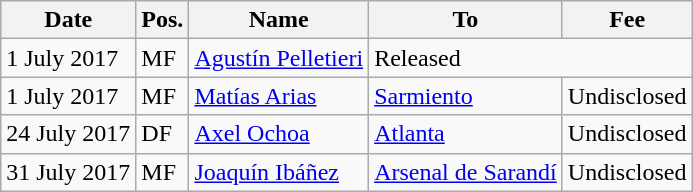<table class="wikitable">
<tr>
<th>Date</th>
<th>Pos.</th>
<th>Name</th>
<th>To</th>
<th>Fee</th>
</tr>
<tr>
<td>1 July 2017</td>
<td>MF</td>
<td> <a href='#'>Agustín Pelletieri</a></td>
<td colspan="2">Released</td>
</tr>
<tr>
<td>1 July 2017</td>
<td>MF</td>
<td> <a href='#'>Matías Arias</a></td>
<td> <a href='#'>Sarmiento</a></td>
<td>Undisclosed</td>
</tr>
<tr>
<td>24 July 2017</td>
<td>DF</td>
<td> <a href='#'>Axel Ochoa</a></td>
<td> <a href='#'>Atlanta</a></td>
<td>Undisclosed</td>
</tr>
<tr>
<td>31 July 2017</td>
<td>MF</td>
<td> <a href='#'>Joaquín Ibáñez</a></td>
<td> <a href='#'>Arsenal de Sarandí</a></td>
<td>Undisclosed</td>
</tr>
</table>
